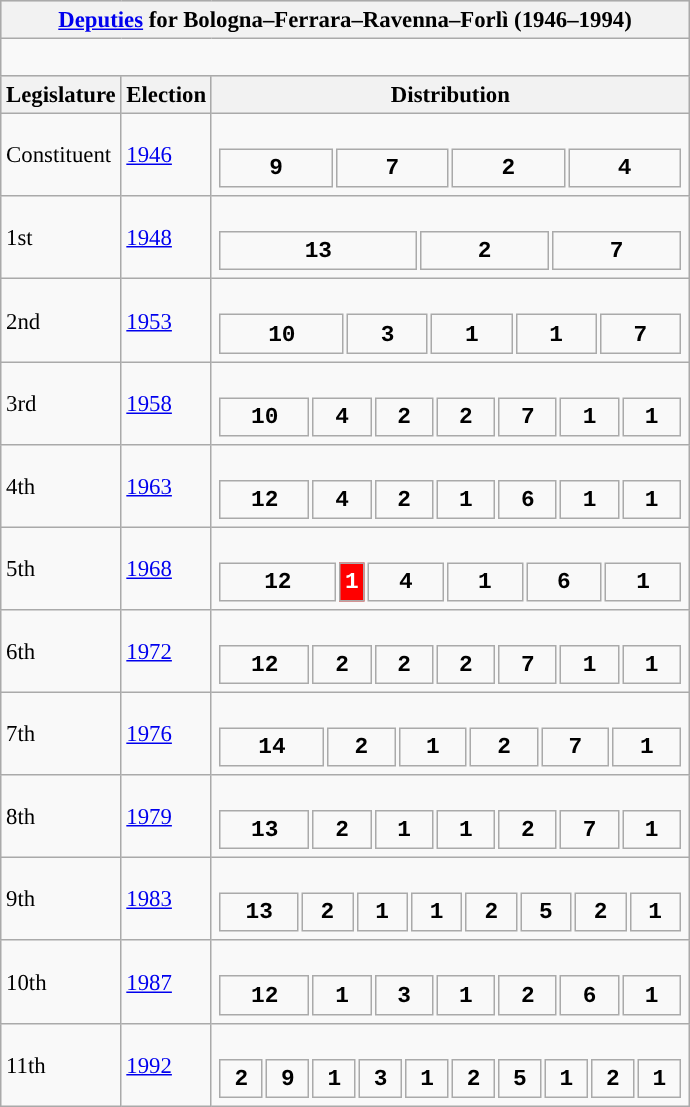<table class="wikitable" style="font-size:95%;">
<tr bgcolor="#CCCCCC">
<th colspan="3"><a href='#'>Deputies</a> for Bologna–Ferrara–Ravenna–Forlì (1946–1994)</th>
</tr>
<tr>
<td colspan="3"><br>















</td>
</tr>
<tr bgcolor="#CCCCCC">
<th>Legislature</th>
<th>Election</th>
<th>Distribution</th>
</tr>
<tr>
<td>Constituent</td>
<td><a href='#'>1946</a></td>
<td><br><table style="width:20.5em; font-size:100%; text-align:center; font-family:Courier New;">
<tr style="font-weight:bold">
<td style="background:">9</td>
<td style="background:">7</td>
<td style="background:">2</td>
<td style="background:">4</td>
</tr>
</table>
</td>
</tr>
<tr>
<td>1st</td>
<td><a href='#'>1948</a></td>
<td><br><table style="width:20.5em; font-size:100%; text-align:center; font-family:Courier New;">
<tr style="font-weight:bold">
<td style="background:">13</td>
<td style="background:">2</td>
<td style="background:">7</td>
</tr>
</table>
</td>
</tr>
<tr>
<td>2nd</td>
<td><a href='#'>1953</a></td>
<td><br><table style="width:20.5em; font-size:100%; text-align:center; font-family:Courier New;">
<tr style="font-weight:bold">
<td style="background:">10</td>
<td style="background:">3</td>
<td style="background:">1</td>
<td style="background:">1</td>
<td style="background:">7</td>
</tr>
</table>
</td>
</tr>
<tr>
<td>3rd</td>
<td><a href='#'>1958</a></td>
<td><br><table style="width:20.5em; font-size:100%; text-align:center; font-family:Courier New;">
<tr style="font-weight:bold">
<td style="background:">10</td>
<td style="background:">4</td>
<td style="background:">2</td>
<td style="background:">2</td>
<td style="background:">7</td>
<td style="background:">1</td>
<td style="background:">1</td>
</tr>
</table>
</td>
</tr>
<tr>
<td>4th</td>
<td><a href='#'>1963</a></td>
<td><br><table style="width:20.5em; font-size:100%; text-align:center; font-family:Courier New;">
<tr style="font-weight:bold">
<td style="background:">12</td>
<td style="background:">4</td>
<td style="background:">2</td>
<td style="background:">1</td>
<td style="background:">6</td>
<td style="background:">1</td>
<td style="background:">1</td>
</tr>
</table>
</td>
</tr>
<tr>
<td>5th</td>
<td><a href='#'>1968</a></td>
<td><br><table style="width:20.5em; font-size:100%; text-align:center; font-family:Courier New;">
<tr style="font-weight:bold">
<td style="background:">12</td>
<td style="background:red; width:4.00%; color:white;">1</td>
<td style="background:">4</td>
<td style="background:">1</td>
<td style="background:">6</td>
<td style="background:">1</td>
</tr>
</table>
</td>
</tr>
<tr>
<td>6th</td>
<td><a href='#'>1972</a></td>
<td><br><table style="width:20.5em; font-size:100%; text-align:center; font-family:Courier New;">
<tr style="font-weight:bold">
<td style="background:">12</td>
<td style="background:">2</td>
<td style="background:">2</td>
<td style="background:">2</td>
<td style="background:">7</td>
<td style="background:">1</td>
<td style="background:">1</td>
</tr>
</table>
</td>
</tr>
<tr>
<td>7th</td>
<td><a href='#'>1976</a></td>
<td><br><table style="width:20.5em; font-size:100%; text-align:center; font-family:Courier New;">
<tr style="font-weight:bold">
<td style="background:">14</td>
<td style="background:">2</td>
<td style="background:">1</td>
<td style="background:">2</td>
<td style="background:">7</td>
<td style="background:">1</td>
</tr>
</table>
</td>
</tr>
<tr>
<td>8th</td>
<td><a href='#'>1979</a></td>
<td><br><table style="width:20.5em; font-size:100%; text-align:center; font-family:Courier New;">
<tr style="font-weight:bold">
<td style="background:">13</td>
<td style="background:">2</td>
<td style="background:">1</td>
<td style="background:">1</td>
<td style="background:">2</td>
<td style="background:">7</td>
<td style="background:">1</td>
</tr>
</table>
</td>
</tr>
<tr>
<td>9th</td>
<td><a href='#'>1983</a></td>
<td><br><table style="width:20.5em; font-size:100%; text-align:center; font-family:Courier New;">
<tr style="font-weight:bold">
<td style="background:">13</td>
<td style="background:">2</td>
<td style="background:">1</td>
<td style="background:">1</td>
<td style="background:">2</td>
<td style="background:">5</td>
<td style="background:">2</td>
<td style="background:">1</td>
</tr>
</table>
</td>
</tr>
<tr>
<td>10th</td>
<td><a href='#'>1987</a></td>
<td><br><table style="width:20.5em; font-size:100%; text-align:center; font-family:Courier New;">
<tr style="font-weight:bold">
<td style="background:">12</td>
<td style="background:">1</td>
<td style="background:">3</td>
<td style="background:">1</td>
<td style="background:">2</td>
<td style="background:">6</td>
<td style="background:">1</td>
</tr>
</table>
</td>
</tr>
<tr>
<td>11th</td>
<td><a href='#'>1992</a></td>
<td><br><table style="width:20.5em; font-size:100%; text-align:center; font-family:Courier New;">
<tr style="font-weight:bold">
<td style="background:">2</td>
<td style="background:">9</td>
<td style="background:">1</td>
<td style="background:">3</td>
<td style="background:">1</td>
<td style="background:">2</td>
<td style="background:">5</td>
<td style="background:">1</td>
<td style="background:">2</td>
<td style="background:">1</td>
</tr>
</table>
</td>
</tr>
</table>
